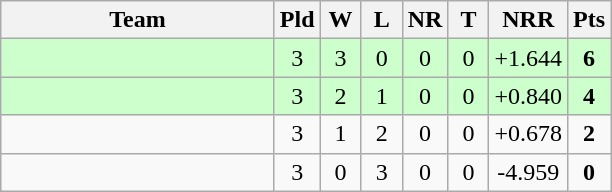<table class="wikitable" style="text-align:center;">
<tr>
<th width=175>Team</th>
<th style="width:20px;" abbr="Played">Pld</th>
<th style="width:20px;" abbr="Won">W</th>
<th style="width:20px;" abbr="Lost">L</th>
<th style="width:20px;" abbr="No Result">NR</th>
<th style="width:20px;" abbr="Tied">T</th>
<th style="width:20px;" abbr="Net Run Rate">NRR</th>
<th style="width:20px;" abbr="Points">Pts</th>
</tr>
<tr style="background:#cfc;">
<td style="text-align:left;"></td>
<td>3</td>
<td>3</td>
<td>0</td>
<td>0</td>
<td>0</td>
<td>+1.644</td>
<td><strong>6</strong></td>
</tr>
<tr style="background:#cfc;">
<td style="text-align:left;"></td>
<td>3</td>
<td>2</td>
<td>1</td>
<td>0</td>
<td>0</td>
<td>+0.840</td>
<td><strong>4</strong></td>
</tr>
<tr>
<td style="text-align:left;"></td>
<td>3</td>
<td>1</td>
<td>2</td>
<td>0</td>
<td>0</td>
<td>+0.678</td>
<td><strong>2</strong></td>
</tr>
<tr>
<td style="text-align:left;"></td>
<td>3</td>
<td>0</td>
<td>3</td>
<td>0</td>
<td>0</td>
<td>-4.959</td>
<td><strong>0</strong></td>
</tr>
</table>
